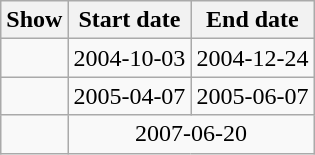<table class="wikitable">
<tr>
<th>Show</th>
<th>Start date</th>
<th>End date</th>
</tr>
<tr>
<td></td>
<td align="right">2004-10-03</td>
<td align="right">2004-12-24</td>
</tr>
<tr>
<td></td>
<td align="right">2005-04-07</td>
<td align="right">2005-06-07</td>
</tr>
<tr>
<td></td>
<td colspan="2" align="center">2007-06-20</td>
</tr>
</table>
